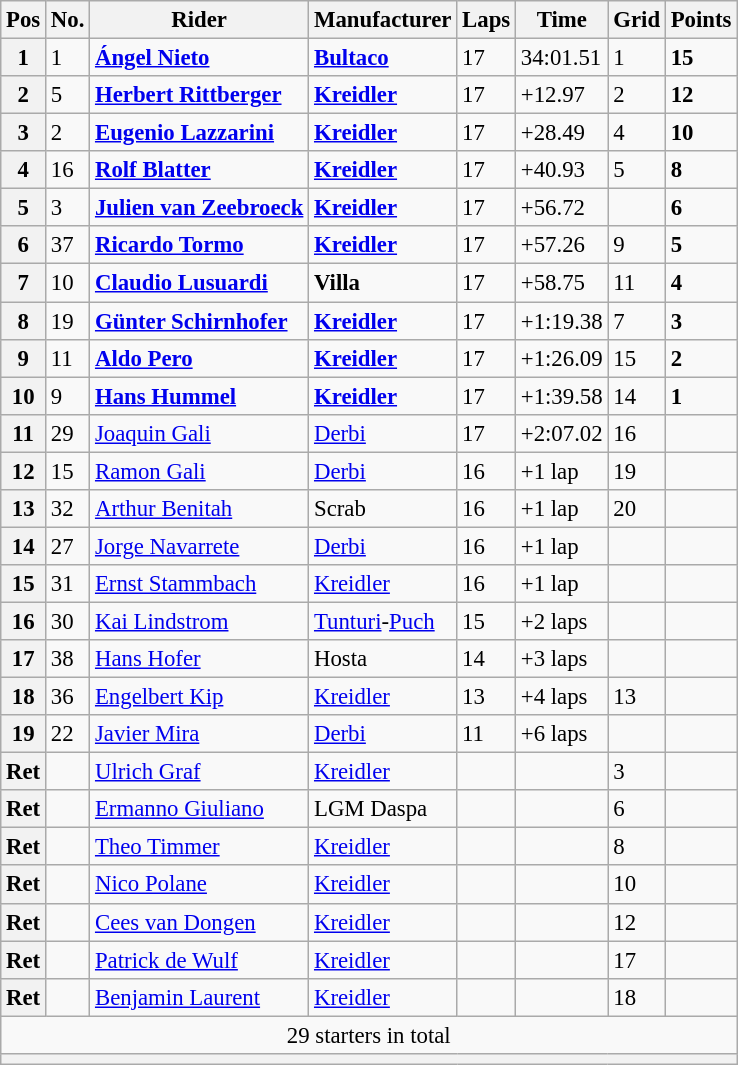<table class="wikitable" style="font-size: 95%;">
<tr>
<th>Pos</th>
<th>No.</th>
<th>Rider</th>
<th>Manufacturer</th>
<th>Laps</th>
<th>Time</th>
<th>Grid</th>
<th>Points</th>
</tr>
<tr>
<th>1</th>
<td>1</td>
<td> <strong><a href='#'>Ángel Nieto</a></strong></td>
<td><strong><a href='#'>Bultaco</a></strong></td>
<td>17</td>
<td>34:01.51</td>
<td>1</td>
<td><strong>15</strong></td>
</tr>
<tr>
<th>2</th>
<td>5</td>
<td> <strong><a href='#'>Herbert Rittberger</a></strong></td>
<td><strong><a href='#'>Kreidler</a></strong></td>
<td>17</td>
<td>+12.97</td>
<td>2</td>
<td><strong>12</strong></td>
</tr>
<tr>
<th>3</th>
<td>2</td>
<td> <strong><a href='#'>Eugenio Lazzarini</a></strong></td>
<td><strong><a href='#'>Kreidler</a></strong></td>
<td>17</td>
<td>+28.49</td>
<td>4</td>
<td><strong>10</strong></td>
</tr>
<tr>
<th>4</th>
<td>16</td>
<td> <strong><a href='#'>Rolf Blatter</a></strong></td>
<td><strong><a href='#'>Kreidler</a></strong></td>
<td>17</td>
<td>+40.93</td>
<td>5</td>
<td><strong>8</strong></td>
</tr>
<tr>
<th>5</th>
<td>3</td>
<td> <strong><a href='#'>Julien van Zeebroeck</a></strong></td>
<td><strong><a href='#'>Kreidler</a></strong></td>
<td>17</td>
<td>+56.72</td>
<td></td>
<td><strong>6</strong></td>
</tr>
<tr>
<th>6</th>
<td>37</td>
<td> <strong><a href='#'>Ricardo Tormo</a></strong></td>
<td><strong><a href='#'>Kreidler</a></strong></td>
<td>17</td>
<td>+57.26</td>
<td>9</td>
<td><strong>5</strong></td>
</tr>
<tr>
<th>7</th>
<td>10</td>
<td> <strong><a href='#'>Claudio Lusuardi</a></strong></td>
<td><strong>Villa</strong></td>
<td>17</td>
<td>+58.75</td>
<td>11</td>
<td><strong>4</strong></td>
</tr>
<tr>
<th>8</th>
<td>19</td>
<td> <strong><a href='#'>Günter Schirnhofer</a></strong></td>
<td><strong><a href='#'>Kreidler</a></strong></td>
<td>17</td>
<td>+1:19.38</td>
<td>7</td>
<td><strong>3</strong></td>
</tr>
<tr>
<th>9</th>
<td>11</td>
<td> <strong><a href='#'>Aldo Pero</a></strong></td>
<td><strong><a href='#'>Kreidler</a></strong></td>
<td>17</td>
<td>+1:26.09</td>
<td>15</td>
<td><strong>2</strong></td>
</tr>
<tr>
<th>10</th>
<td>9</td>
<td> <strong><a href='#'>Hans Hummel</a></strong></td>
<td><strong><a href='#'>Kreidler</a></strong></td>
<td>17</td>
<td>+1:39.58</td>
<td>14</td>
<td><strong>1</strong></td>
</tr>
<tr>
<th>11</th>
<td>29</td>
<td> <a href='#'>Joaquin Gali</a></td>
<td><a href='#'>Derbi</a></td>
<td>17</td>
<td>+2:07.02</td>
<td>16</td>
<td></td>
</tr>
<tr>
<th>12</th>
<td>15</td>
<td> <a href='#'>Ramon Gali</a></td>
<td><a href='#'>Derbi</a></td>
<td>16</td>
<td>+1 lap</td>
<td>19</td>
<td></td>
</tr>
<tr>
<th>13</th>
<td>32</td>
<td> <a href='#'>Arthur Benitah</a></td>
<td>Scrab</td>
<td>16</td>
<td>+1 lap</td>
<td>20</td>
<td></td>
</tr>
<tr>
<th>14</th>
<td>27</td>
<td> <a href='#'>Jorge Navarrete</a></td>
<td><a href='#'>Derbi</a></td>
<td>16</td>
<td>+1 lap</td>
<td></td>
<td></td>
</tr>
<tr>
<th>15</th>
<td>31</td>
<td> <a href='#'>Ernst Stammbach</a></td>
<td><a href='#'>Kreidler</a></td>
<td>16</td>
<td>+1 lap</td>
<td></td>
<td></td>
</tr>
<tr>
<th>16</th>
<td>30</td>
<td> <a href='#'>Kai Lindstrom</a></td>
<td><a href='#'>Tunturi</a>-<a href='#'>Puch</a></td>
<td>15</td>
<td>+2 laps</td>
<td></td>
<td></td>
</tr>
<tr>
<th>17</th>
<td>38</td>
<td> <a href='#'>Hans Hofer</a></td>
<td>Hosta</td>
<td>14</td>
<td>+3 laps</td>
<td></td>
<td></td>
</tr>
<tr>
<th>18</th>
<td>36</td>
<td> <a href='#'>Engelbert Kip</a></td>
<td><a href='#'>Kreidler</a></td>
<td>13</td>
<td>+4 laps</td>
<td>13</td>
<td></td>
</tr>
<tr>
<th>19</th>
<td>22</td>
<td> <a href='#'>Javier Mira</a></td>
<td><a href='#'>Derbi</a></td>
<td>11</td>
<td>+6 laps</td>
<td></td>
<td></td>
</tr>
<tr>
<th>Ret</th>
<td></td>
<td> <a href='#'>Ulrich Graf</a></td>
<td><a href='#'>Kreidler</a></td>
<td></td>
<td></td>
<td>3</td>
<td></td>
</tr>
<tr>
<th>Ret</th>
<td></td>
<td> <a href='#'>Ermanno Giuliano</a></td>
<td>LGM Daspa</td>
<td></td>
<td></td>
<td>6</td>
<td></td>
</tr>
<tr>
<th>Ret</th>
<td></td>
<td> <a href='#'>Theo Timmer</a></td>
<td><a href='#'>Kreidler</a></td>
<td></td>
<td></td>
<td>8</td>
<td></td>
</tr>
<tr>
<th>Ret</th>
<td></td>
<td> <a href='#'>Nico Polane</a></td>
<td><a href='#'>Kreidler</a></td>
<td></td>
<td></td>
<td>10</td>
<td></td>
</tr>
<tr>
<th>Ret</th>
<td></td>
<td> <a href='#'>Cees van Dongen</a></td>
<td><a href='#'>Kreidler</a></td>
<td></td>
<td></td>
<td>12</td>
<td></td>
</tr>
<tr>
<th>Ret</th>
<td></td>
<td> <a href='#'>Patrick de Wulf</a></td>
<td><a href='#'>Kreidler</a></td>
<td></td>
<td></td>
<td>17</td>
<td></td>
</tr>
<tr>
<th>Ret</th>
<td></td>
<td> <a href='#'>Benjamin Laurent</a></td>
<td><a href='#'>Kreidler</a></td>
<td></td>
<td></td>
<td>18</td>
<td></td>
</tr>
<tr>
<td colspan=8 align=center>29 starters in total</td>
</tr>
<tr>
<th colspan=8></th>
</tr>
</table>
